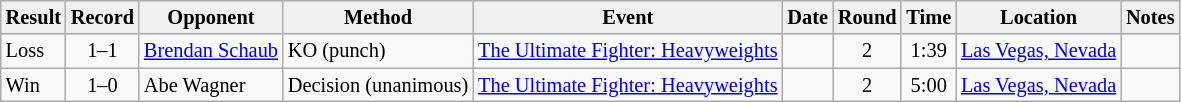<table class="wikitable sortable" style="font-size:85%; text-align:left;">
<tr>
<td style="text-align:center; border-style:none none solid solid; background:#f0f0f0;"><strong>Result</strong></td>
<td style="text-align:center; border-style:none none solid solid; background:#f0f0f0;"><strong>Record</strong></td>
<td style="text-align:center; border-style:none none solid solid; background:#f0f0f0;"><strong>Opponent</strong></td>
<td style="text-align:center; border-style:none none solid solid; background:#f0f0f0;"><strong>Method</strong></td>
<td style="text-align:center; border-style:none none solid solid; background:#f0f0f0;"><strong>Event</strong></td>
<td style="text-align:center; border-style:none none solid solid; background:#f0f0f0;"><strong>Date</strong></td>
<td style="text-align:center; border-style:none none solid solid; background:#f0f0f0;"><strong>Round</strong></td>
<td style="text-align:center; border-style:none none solid solid; background:#f0f0f0;"><strong>Time</strong></td>
<td style="text-align:center; border-style:none none solid solid; background:#f0f0f0;"><strong>Location</strong></td>
<td style="text-align:center; border-style:none none solid solid; background:#f0f0f0;"><strong>Notes</strong></td>
</tr>
<tr>
<td>Loss</td>
<td align=center>1–1</td>
<td><a href='#'>Brendan Schaub</a></td>
<td>KO (punch)</td>
<td><a href='#'>The Ultimate Fighter: Heavyweights</a></td>
<td></td>
<td align=center>2</td>
<td align=center>1:39</td>
<td><a href='#'>Las Vegas, Nevada</a></td>
<td></td>
</tr>
<tr>
<td>Win</td>
<td align=center>1–0</td>
<td>Abe Wagner</td>
<td>Decision (unanimous)</td>
<td><a href='#'>The Ultimate Fighter: Heavyweights</a></td>
<td></td>
<td align=center>2</td>
<td align=center>5:00</td>
<td><a href='#'>Las Vegas, Nevada</a></td>
<td></td>
</tr>
</table>
